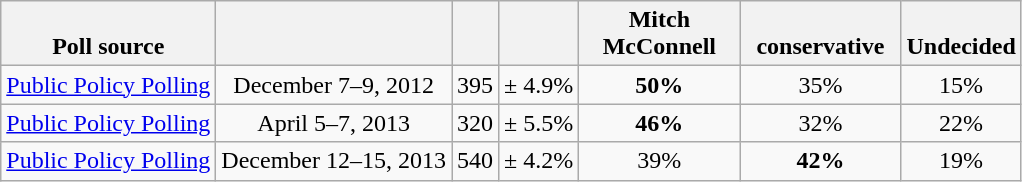<table class="wikitable" style="text-align:center">
<tr valign= bottom>
<th>Poll source</th>
<th></th>
<th></th>
<th></th>
<th style="width:100px;">Mitch<br>McConnell</th>
<th style="width:100px;"><br>conservative</th>
<th>Undecided</th>
</tr>
<tr>
<td align=left><a href='#'>Public Policy Polling</a></td>
<td>December 7–9, 2012</td>
<td>395</td>
<td>± 4.9%</td>
<td><strong>50%</strong></td>
<td>35%</td>
<td>15%</td>
</tr>
<tr>
<td align=left><a href='#'>Public Policy Polling</a></td>
<td>April 5–7, 2013</td>
<td>320</td>
<td>± 5.5%</td>
<td><strong>46%</strong></td>
<td>32%</td>
<td>22%</td>
</tr>
<tr>
<td align=left><a href='#'>Public Policy Polling</a></td>
<td>December 12–15, 2013</td>
<td>540</td>
<td>± 4.2%</td>
<td>39%</td>
<td><strong>42%</strong></td>
<td>19%</td>
</tr>
</table>
